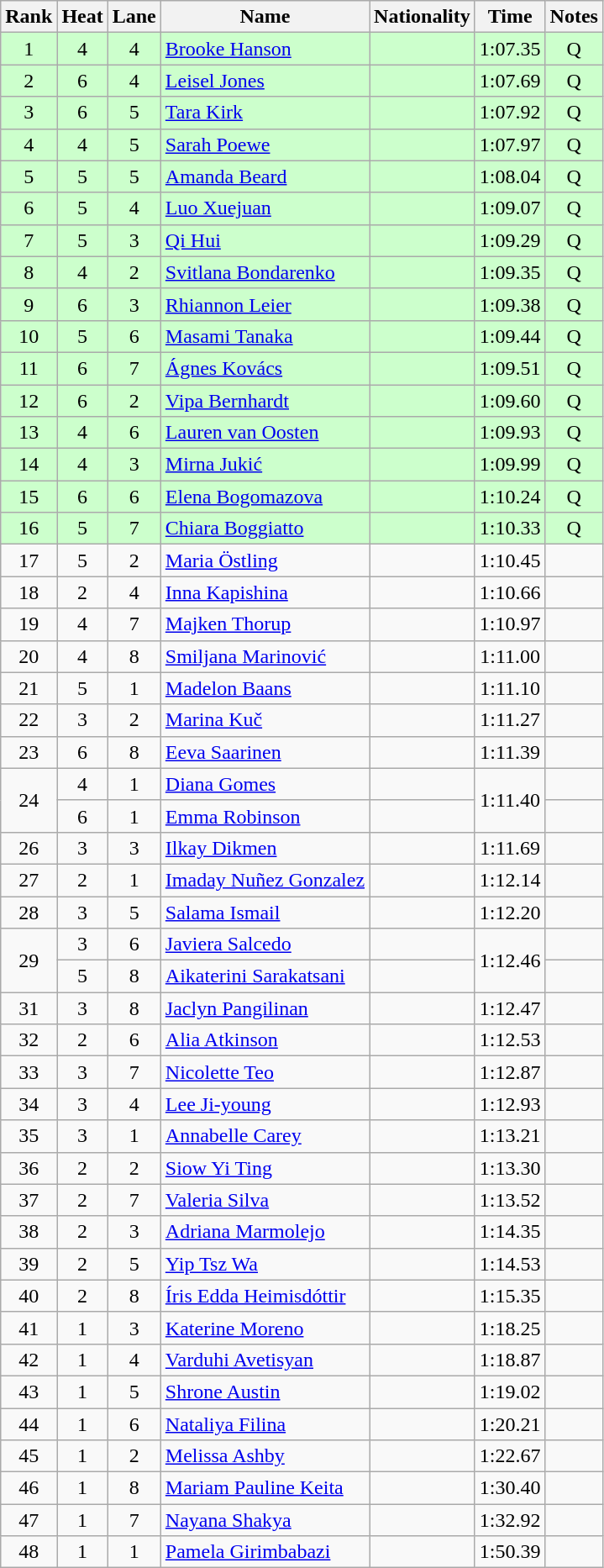<table class="wikitable sortable" style="text-align: center">
<tr>
<th>Rank</th>
<th>Heat</th>
<th>Lane</th>
<th>Name</th>
<th>Nationality</th>
<th>Time</th>
<th>Notes</th>
</tr>
<tr bgcolor=#ccffcc>
<td>1</td>
<td>4</td>
<td>4</td>
<td align=left><a href='#'>Brooke Hanson</a></td>
<td align=left></td>
<td>1:07.35</td>
<td>Q</td>
</tr>
<tr bgcolor=#ccffcc>
<td>2</td>
<td>6</td>
<td>4</td>
<td align=left><a href='#'>Leisel Jones</a></td>
<td align=left></td>
<td>1:07.69</td>
<td>Q</td>
</tr>
<tr bgcolor=#ccffcc>
<td>3</td>
<td>6</td>
<td>5</td>
<td align=left><a href='#'>Tara Kirk</a></td>
<td align=left></td>
<td>1:07.92</td>
<td>Q</td>
</tr>
<tr bgcolor=#ccffcc>
<td>4</td>
<td>4</td>
<td>5</td>
<td align=left><a href='#'>Sarah Poewe</a></td>
<td align=left></td>
<td>1:07.97</td>
<td>Q</td>
</tr>
<tr bgcolor=#ccffcc>
<td>5</td>
<td>5</td>
<td>5</td>
<td align=left><a href='#'>Amanda Beard</a></td>
<td align=left></td>
<td>1:08.04</td>
<td>Q</td>
</tr>
<tr bgcolor=#ccffcc>
<td>6</td>
<td>5</td>
<td>4</td>
<td align=left><a href='#'>Luo Xuejuan</a></td>
<td align=left></td>
<td>1:09.07</td>
<td>Q</td>
</tr>
<tr bgcolor=#ccffcc>
<td>7</td>
<td>5</td>
<td>3</td>
<td align=left><a href='#'>Qi Hui</a></td>
<td align=left></td>
<td>1:09.29</td>
<td>Q</td>
</tr>
<tr bgcolor=#ccffcc>
<td>8</td>
<td>4</td>
<td>2</td>
<td align=left><a href='#'>Svitlana Bondarenko</a></td>
<td align=left></td>
<td>1:09.35</td>
<td>Q</td>
</tr>
<tr bgcolor=#ccffcc>
<td>9</td>
<td>6</td>
<td>3</td>
<td align=left><a href='#'>Rhiannon Leier</a></td>
<td align=left></td>
<td>1:09.38</td>
<td>Q</td>
</tr>
<tr bgcolor=#ccffcc>
<td>10</td>
<td>5</td>
<td>6</td>
<td align=left><a href='#'>Masami Tanaka</a></td>
<td align=left></td>
<td>1:09.44</td>
<td>Q</td>
</tr>
<tr bgcolor=#ccffcc>
<td>11</td>
<td>6</td>
<td>7</td>
<td align=left><a href='#'>Ágnes Kovács</a></td>
<td align=left></td>
<td>1:09.51</td>
<td>Q</td>
</tr>
<tr bgcolor=#ccffcc>
<td>12</td>
<td>6</td>
<td>2</td>
<td align=left><a href='#'>Vipa Bernhardt</a></td>
<td align=left></td>
<td>1:09.60</td>
<td>Q</td>
</tr>
<tr bgcolor=#ccffcc>
<td>13</td>
<td>4</td>
<td>6</td>
<td align=left><a href='#'>Lauren van Oosten</a></td>
<td align=left></td>
<td>1:09.93</td>
<td>Q</td>
</tr>
<tr bgcolor=#ccffcc>
<td>14</td>
<td>4</td>
<td>3</td>
<td align=left><a href='#'>Mirna Jukić</a></td>
<td align=left></td>
<td>1:09.99</td>
<td>Q</td>
</tr>
<tr bgcolor=#ccffcc>
<td>15</td>
<td>6</td>
<td>6</td>
<td align=left><a href='#'>Elena Bogomazova</a></td>
<td align=left></td>
<td>1:10.24</td>
<td>Q</td>
</tr>
<tr bgcolor=#ccffcc>
<td>16</td>
<td>5</td>
<td>7</td>
<td align=left><a href='#'>Chiara Boggiatto</a></td>
<td align=left></td>
<td>1:10.33</td>
<td>Q</td>
</tr>
<tr>
<td>17</td>
<td>5</td>
<td>2</td>
<td align=left><a href='#'>Maria Östling</a></td>
<td align=left></td>
<td>1:10.45</td>
<td></td>
</tr>
<tr>
<td>18</td>
<td>2</td>
<td>4</td>
<td align=left><a href='#'>Inna Kapishina</a></td>
<td align=left></td>
<td>1:10.66</td>
<td></td>
</tr>
<tr>
<td>19</td>
<td>4</td>
<td>7</td>
<td align=left><a href='#'>Majken Thorup</a></td>
<td align=left></td>
<td>1:10.97</td>
<td></td>
</tr>
<tr>
<td>20</td>
<td>4</td>
<td>8</td>
<td align=left><a href='#'>Smiljana Marinović</a></td>
<td align=left></td>
<td>1:11.00</td>
<td></td>
</tr>
<tr>
<td>21</td>
<td>5</td>
<td>1</td>
<td align=left><a href='#'>Madelon Baans</a></td>
<td align=left></td>
<td>1:11.10</td>
<td></td>
</tr>
<tr>
<td>22</td>
<td>3</td>
<td>2</td>
<td align=left><a href='#'>Marina Kuč</a></td>
<td align=left></td>
<td>1:11.27</td>
<td></td>
</tr>
<tr>
<td>23</td>
<td>6</td>
<td>8</td>
<td align=left><a href='#'>Eeva Saarinen</a></td>
<td align=left></td>
<td>1:11.39</td>
<td></td>
</tr>
<tr>
<td rowspan=2>24</td>
<td>4</td>
<td>1</td>
<td align=left><a href='#'>Diana Gomes</a></td>
<td align=left></td>
<td rowspan=2>1:11.40</td>
<td></td>
</tr>
<tr>
<td>6</td>
<td>1</td>
<td align=left><a href='#'>Emma Robinson</a></td>
<td align=left></td>
<td></td>
</tr>
<tr>
<td>26</td>
<td>3</td>
<td>3</td>
<td align=left><a href='#'>Ilkay Dikmen</a></td>
<td align=left></td>
<td>1:11.69</td>
<td></td>
</tr>
<tr>
<td>27</td>
<td>2</td>
<td>1</td>
<td align=left><a href='#'>Imaday Nuñez Gonzalez</a></td>
<td align=left></td>
<td>1:12.14</td>
<td></td>
</tr>
<tr>
<td>28</td>
<td>3</td>
<td>5</td>
<td align=left><a href='#'>Salama Ismail</a></td>
<td align=left></td>
<td>1:12.20</td>
<td></td>
</tr>
<tr>
<td rowspan=2>29</td>
<td>3</td>
<td>6</td>
<td align=left><a href='#'>Javiera Salcedo</a></td>
<td align=left></td>
<td rowspan=2>1:12.46</td>
<td></td>
</tr>
<tr>
<td>5</td>
<td>8</td>
<td align=left><a href='#'>Aikaterini Sarakatsani</a></td>
<td align=left></td>
<td></td>
</tr>
<tr>
<td>31</td>
<td>3</td>
<td>8</td>
<td align=left><a href='#'>Jaclyn Pangilinan</a></td>
<td align=left></td>
<td>1:12.47</td>
<td></td>
</tr>
<tr>
<td>32</td>
<td>2</td>
<td>6</td>
<td align=left><a href='#'>Alia Atkinson</a></td>
<td align=left></td>
<td>1:12.53</td>
<td></td>
</tr>
<tr>
<td>33</td>
<td>3</td>
<td>7</td>
<td align=left><a href='#'>Nicolette Teo</a></td>
<td align=left></td>
<td>1:12.87</td>
<td></td>
</tr>
<tr>
<td>34</td>
<td>3</td>
<td>4</td>
<td align=left><a href='#'>Lee Ji-young</a></td>
<td align=left></td>
<td>1:12.93</td>
<td></td>
</tr>
<tr>
<td>35</td>
<td>3</td>
<td>1</td>
<td align=left><a href='#'>Annabelle Carey</a></td>
<td align=left></td>
<td>1:13.21</td>
<td></td>
</tr>
<tr>
<td>36</td>
<td>2</td>
<td>2</td>
<td align=left><a href='#'>Siow Yi Ting</a></td>
<td align=left></td>
<td>1:13.30</td>
<td></td>
</tr>
<tr>
<td>37</td>
<td>2</td>
<td>7</td>
<td align=left><a href='#'>Valeria Silva</a></td>
<td align=left></td>
<td>1:13.52</td>
<td></td>
</tr>
<tr>
<td>38</td>
<td>2</td>
<td>3</td>
<td align=left><a href='#'>Adriana Marmolejo</a></td>
<td align=left></td>
<td>1:14.35</td>
<td></td>
</tr>
<tr>
<td>39</td>
<td>2</td>
<td>5</td>
<td align=left><a href='#'>Yip Tsz Wa</a></td>
<td align=left></td>
<td>1:14.53</td>
<td></td>
</tr>
<tr>
<td>40</td>
<td>2</td>
<td>8</td>
<td align=left><a href='#'>Íris Edda Heimisdóttir</a></td>
<td align=left></td>
<td>1:15.35</td>
<td></td>
</tr>
<tr>
<td>41</td>
<td>1</td>
<td>3</td>
<td align=left><a href='#'>Katerine Moreno</a></td>
<td align=left></td>
<td>1:18.25</td>
<td></td>
</tr>
<tr>
<td>42</td>
<td>1</td>
<td>4</td>
<td align=left><a href='#'>Varduhi Avetisyan</a></td>
<td align=left></td>
<td>1:18.87</td>
<td></td>
</tr>
<tr>
<td>43</td>
<td>1</td>
<td>5</td>
<td align=left><a href='#'>Shrone Austin</a></td>
<td align=left></td>
<td>1:19.02</td>
<td></td>
</tr>
<tr>
<td>44</td>
<td>1</td>
<td>6</td>
<td align=left><a href='#'>Nataliya Filina</a></td>
<td align=left></td>
<td>1:20.21</td>
<td></td>
</tr>
<tr>
<td>45</td>
<td>1</td>
<td>2</td>
<td align=left><a href='#'>Melissa Ashby</a></td>
<td align=left></td>
<td>1:22.67</td>
<td></td>
</tr>
<tr>
<td>46</td>
<td>1</td>
<td>8</td>
<td align=left><a href='#'>Mariam Pauline Keita</a></td>
<td align=left></td>
<td>1:30.40</td>
<td></td>
</tr>
<tr>
<td>47</td>
<td>1</td>
<td>7</td>
<td align=left><a href='#'>Nayana Shakya</a></td>
<td align=left></td>
<td>1:32.92</td>
<td></td>
</tr>
<tr>
<td>48</td>
<td>1</td>
<td>1</td>
<td align=left><a href='#'>Pamela Girimbabazi</a></td>
<td align=left></td>
<td>1:50.39</td>
<td></td>
</tr>
</table>
